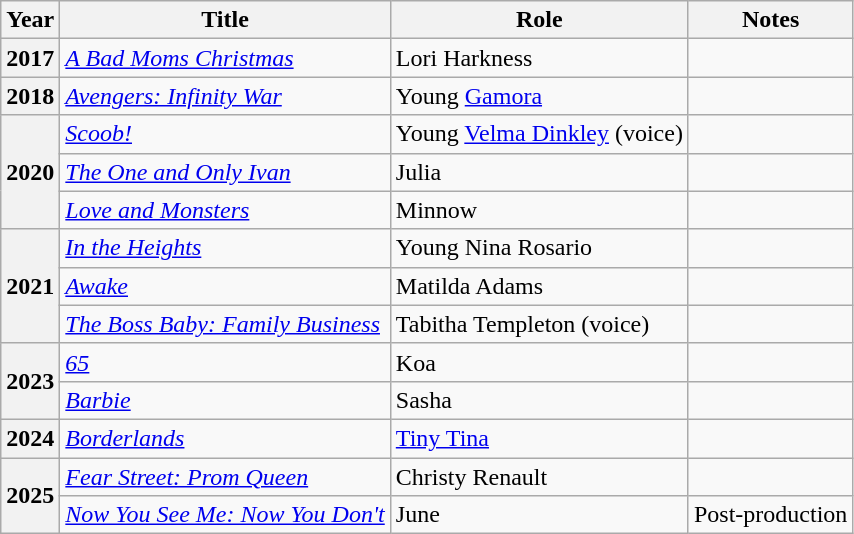<table class="wikitable plainrowheaders sortable">
<tr>
<th>Year</th>
<th>Title</th>
<th>Role</th>
<th class="unsortable">Notes</th>
</tr>
<tr>
<th scope="row">2017</th>
<td><em><a href='#'>A Bad Moms Christmas</a></em></td>
<td>Lori Harkness</td>
<td></td>
</tr>
<tr>
<th scope="row">2018</th>
<td><em><a href='#'>Avengers: Infinity War</a></em></td>
<td>Young <a href='#'>Gamora</a></td>
<td></td>
</tr>
<tr>
<th rowspan="3" scope="row">2020</th>
<td><em><a href='#'>Scoob!</a></em></td>
<td>Young <a href='#'>Velma Dinkley</a> (voice)</td>
<td><strong></strong></td>
</tr>
<tr>
<td><em><a href='#'>The One and Only Ivan</a></em></td>
<td>Julia</td>
<td></td>
</tr>
<tr>
<td><em><a href='#'>Love and Monsters</a></em></td>
<td>Minnow</td>
<td></td>
</tr>
<tr>
<th rowspan="3" scope="row">2021</th>
<td><em><a href='#'>In the Heights</a></em></td>
<td>Young Nina Rosario</td>
<td></td>
</tr>
<tr>
<td><em><a href='#'>Awake</a></em></td>
<td>Matilda Adams</td>
<td></td>
</tr>
<tr>
<td><em><a href='#'>The Boss Baby: Family Business</a></em></td>
<td>Tabitha Templeton (voice)</td>
<td></td>
</tr>
<tr>
<th rowspan="2" scope="row">2023</th>
<td><em><a href='#'>65</a></em></td>
<td>Koa</td>
<td></td>
</tr>
<tr>
<td><em><a href='#'>Barbie</a></em></td>
<td>Sasha</td>
<td></td>
</tr>
<tr>
<th scope="row">2024</th>
<td><em><a href='#'>Borderlands</a></em></td>
<td><a href='#'>Tiny Tina</a></td>
<td></td>
</tr>
<tr>
<th rowspan="2" scope="row">2025</th>
<td><em><a href='#'>Fear Street: Prom Queen</a></em></td>
<td>Christy Renault</td>
<td></td>
</tr>
<tr>
<td><em><a href='#'>Now You See Me: Now You Don't</a></em></td>
<td>June</td>
<td>Post-production</td>
</tr>
</table>
